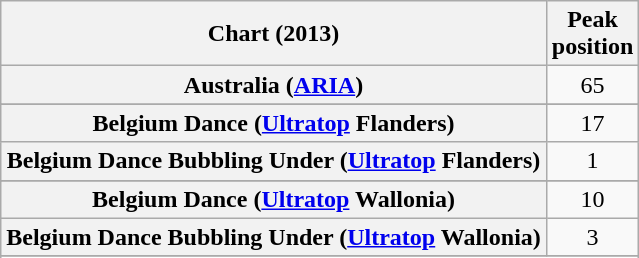<table class="wikitable sortable plainrowheaders">
<tr>
<th scope="col">Chart (2013)</th>
<th scope="col">Peak<br>position</th>
</tr>
<tr>
<th scope="row">Australia (<a href='#'>ARIA</a>)</th>
<td align="center">65</td>
</tr>
<tr>
</tr>
<tr>
</tr>
<tr>
<th scope="row">Belgium Dance (<a href='#'>Ultratop</a> Flanders)</th>
<td align=center>17</td>
</tr>
<tr>
<th scope="row">Belgium Dance Bubbling Under (<a href='#'>Ultratop</a> Flanders)</th>
<td align=center>1</td>
</tr>
<tr>
</tr>
<tr>
<th scope="row">Belgium Dance (<a href='#'>Ultratop</a> Wallonia)</th>
<td align=center>10</td>
</tr>
<tr>
<th scope="row">Belgium Dance Bubbling Under (<a href='#'>Ultratop</a> Wallonia)</th>
<td align=center>3</td>
</tr>
<tr>
</tr>
<tr>
</tr>
<tr>
</tr>
<tr>
</tr>
<tr>
</tr>
<tr>
</tr>
<tr>
</tr>
<tr>
</tr>
<tr>
</tr>
<tr>
</tr>
<tr>
</tr>
<tr>
</tr>
<tr>
</tr>
<tr>
</tr>
</table>
